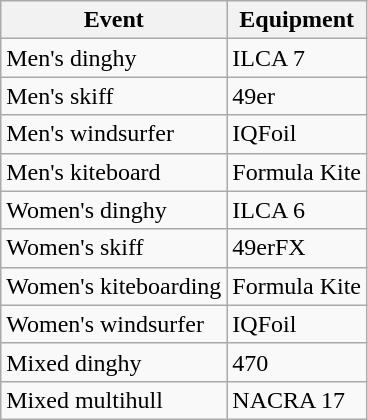<table class="wikitable">
<tr>
<th>Event</th>
<th>Equipment</th>
</tr>
<tr>
<td>Men's dinghy</td>
<td>ILCA 7</td>
</tr>
<tr>
<td>Men's skiff</td>
<td>49er</td>
</tr>
<tr>
<td>Men's windsurfer</td>
<td>IQFoil</td>
</tr>
<tr>
<td>Men's kiteboard</td>
<td>Formula Kite</td>
</tr>
<tr>
<td>Women's dinghy</td>
<td>ILCA 6</td>
</tr>
<tr>
<td>Women's skiff</td>
<td>49erFX</td>
</tr>
<tr>
<td>Women's kiteboarding</td>
<td>Formula Kite</td>
</tr>
<tr>
<td>Women's windsurfer</td>
<td>IQFoil</td>
</tr>
<tr>
<td>Mixed dinghy</td>
<td>470</td>
</tr>
<tr>
<td>Mixed multihull</td>
<td>NACRA 17</td>
</tr>
</table>
